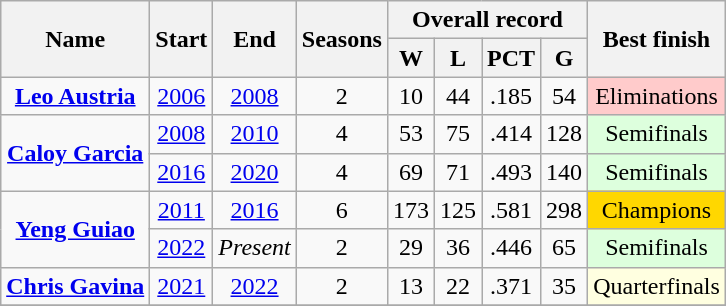<table class="wikitable" style="clear:both; margin:1.5em auto; text-align:center;">
<tr>
<th rowspan="2">Name</th>
<th rowspan="2">Start</th>
<th rowspan="2">End</th>
<th rowspan="2">Seasons</th>
<th colspan="4">Overall record</th>
<th rowspan="2">Best finish</th>
</tr>
<tr>
<th>W</th>
<th>L</th>
<th>PCT</th>
<th>G</th>
</tr>
<tr>
<td><strong><a href='#'>Leo Austria</a></strong></td>
<td><a href='#'>2006</a></td>
<td><a href='#'>2008</a></td>
<td>2</td>
<td>10</td>
<td>44</td>
<td>.185</td>
<td>54</td>
<td bgcolor=#ffcbcb>Eliminations</td>
</tr>
<tr>
<td rowspan=2><strong><a href='#'>Caloy Garcia</a></strong></td>
<td><a href='#'>2008</a></td>
<td><a href='#'>2010</a></td>
<td>4</td>
<td>53</td>
<td>75</td>
<td>.414</td>
<td>128</td>
<td bgcolor=#DDFFDD>Semifinals</td>
</tr>
<tr>
<td><a href='#'>2016</a></td>
<td><a href='#'>2020</a></td>
<td>4</td>
<td>69</td>
<td>71</td>
<td>.493</td>
<td>140</td>
<td bgcolor=#DDFFDD>Semifinals</td>
</tr>
<tr>
<td rowspan=2><strong><a href='#'>Yeng Guiao</a></strong></td>
<td><a href='#'>2011</a></td>
<td><a href='#'>2016</a></td>
<td>6</td>
<td>173</td>
<td>125</td>
<td>.581</td>
<td>298</td>
<td bgcolor=gold>Champions</td>
</tr>
<tr>
<td><a href='#'>2022</a></td>
<td><em>Present</em></td>
<td>2</td>
<td>29</td>
<td>36</td>
<td>.446</td>
<td>65</td>
<td bgcolor=#DDFFDD>Semifinals</td>
</tr>
<tr>
<td><strong><a href='#'>Chris Gavina</a></strong></td>
<td><a href='#'>2021</a></td>
<td><a href='#'>2022</a></td>
<td>2</td>
<td>13</td>
<td>22</td>
<td>.371</td>
<td>35</td>
<td bgcolor=#FFFFE0>Quarterfinals</td>
</tr>
<tr>
</tr>
</table>
